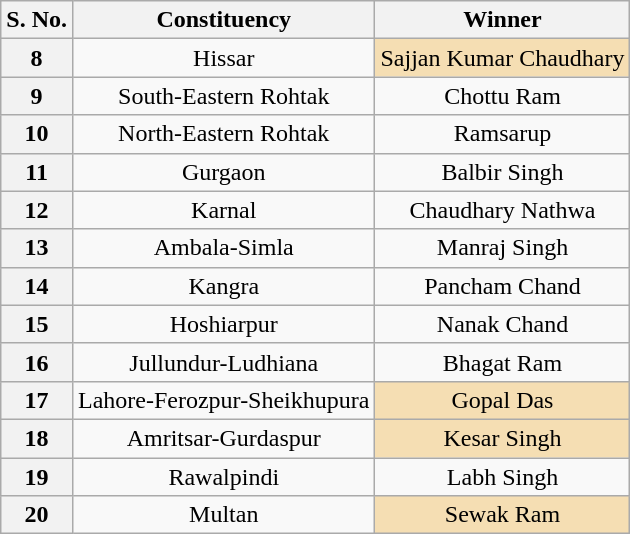<table class="wikitable" style="text-align:center">
<tr>
<th>S. No.</th>
<th>Constituency</th>
<th>Winner</th>
</tr>
<tr>
<th>8</th>
<td>Hissar</td>
<td bgcolor=wheat>Sajjan Kumar Chaudhary</td>
</tr>
<tr>
<th>9</th>
<td>South-Eastern Rohtak</td>
<td>Chottu Ram</td>
</tr>
<tr>
<th>10</th>
<td>North-Eastern Rohtak</td>
<td>Ramsarup</td>
</tr>
<tr>
<th>11</th>
<td>Gurgaon</td>
<td>Balbir Singh</td>
</tr>
<tr>
<th>12</th>
<td>Karnal</td>
<td>Chaudhary Nathwa</td>
</tr>
<tr>
<th>13</th>
<td>Ambala-Simla</td>
<td>Manraj Singh</td>
</tr>
<tr>
<th>14</th>
<td>Kangra</td>
<td>Pancham Chand</td>
</tr>
<tr>
<th>15</th>
<td>Hoshiarpur</td>
<td>Nanak Chand</td>
</tr>
<tr>
<th>16</th>
<td>Jullundur-Ludhiana</td>
<td>Bhagat Ram</td>
</tr>
<tr>
<th>17</th>
<td>Lahore-Ferozpur-Sheikhupura</td>
<td bgcolor="wheat">Gopal Das</td>
</tr>
<tr>
<th>18</th>
<td>Amritsar-Gurdaspur</td>
<td bgcolor="wheat">Kesar Singh</td>
</tr>
<tr>
<th>19</th>
<td>Rawalpindi</td>
<td>Labh Singh</td>
</tr>
<tr>
<th>20</th>
<td>Multan</td>
<td bgcolor=wheat>Sewak Ram</td>
</tr>
</table>
